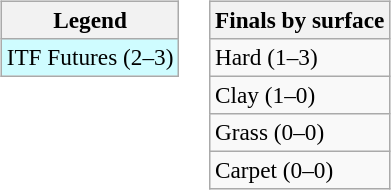<table>
<tr valign=top>
<td><br><table class=wikitable style="font-size:97%">
<tr>
<th>Legend</th>
</tr>
<tr bgcolor=cffcff>
<td>ITF Futures (2–3)</td>
</tr>
</table>
</td>
<td><br><table class=wikitable style="font-size:97%">
<tr>
<th>Finals by surface</th>
</tr>
<tr>
<td>Hard (1–3)</td>
</tr>
<tr>
<td>Clay (1–0)</td>
</tr>
<tr>
<td>Grass (0–0)</td>
</tr>
<tr>
<td>Carpet (0–0)</td>
</tr>
</table>
</td>
</tr>
</table>
